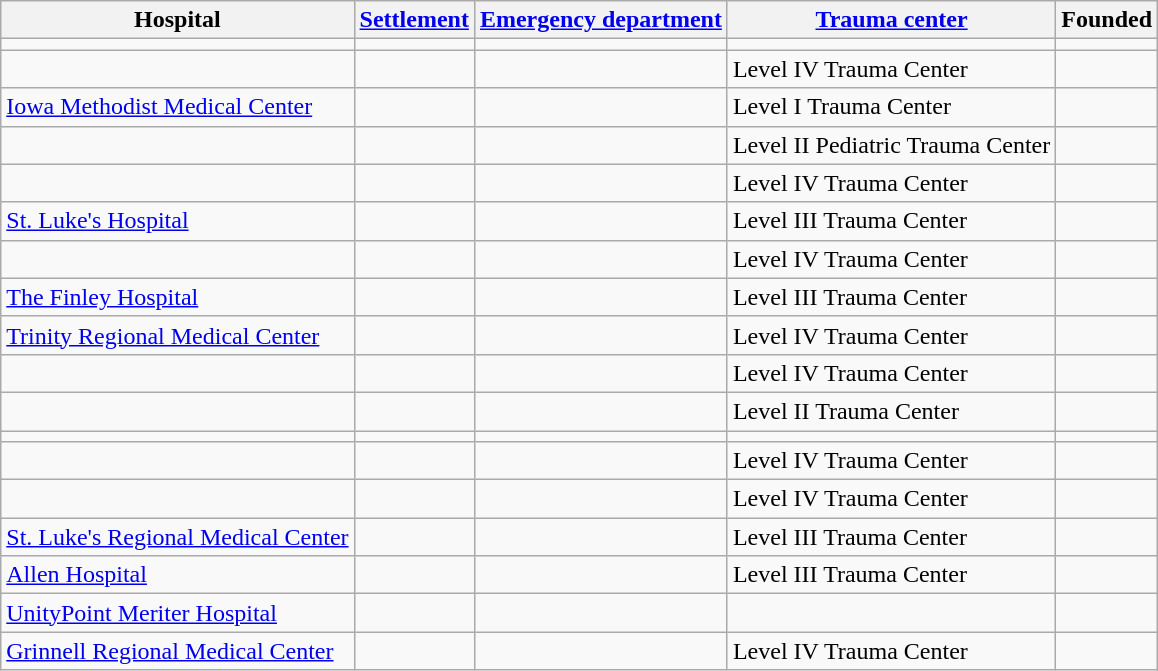<table class="wikitable sortable">
<tr>
<th>Hospital</th>
<th><a href='#'>Settlement</a></th>
<th><a href='#'>Emergency department</a></th>
<th><a href='#'>Trauma center</a></th>
<th>Founded</th>
</tr>
<tr>
<td></td>
<td></td>
<td></td>
<td></td>
<td></td>
</tr>
<tr>
<td></td>
<td></td>
<td></td>
<td>Level IV Trauma Center</td>
<td></td>
</tr>
<tr>
<td><a href='#'>Iowa Methodist Medical Center</a></td>
<td></td>
<td></td>
<td>Level I Trauma Center</td>
<td></td>
</tr>
<tr>
<td></td>
<td></td>
<td></td>
<td>Level II Pediatric Trauma Center</td>
<td></td>
</tr>
<tr>
<td></td>
<td></td>
<td></td>
<td>Level IV Trauma Center</td>
<td></td>
</tr>
<tr>
<td><a href='#'>St. Luke's Hospital</a></td>
<td></td>
<td></td>
<td>Level III Trauma Center</td>
<td></td>
</tr>
<tr>
<td></td>
<td></td>
<td></td>
<td>Level IV Trauma Center</td>
<td></td>
</tr>
<tr>
<td><a href='#'>The Finley Hospital</a></td>
<td></td>
<td></td>
<td>Level III Trauma Center</td>
<td></td>
</tr>
<tr>
<td><a href='#'>Trinity Regional Medical Center</a></td>
<td></td>
<td></td>
<td>Level IV Trauma Center</td>
<td></td>
</tr>
<tr>
<td></td>
<td></td>
<td></td>
<td>Level IV Trauma Center</td>
<td></td>
</tr>
<tr>
<td></td>
<td></td>
<td></td>
<td>Level II Trauma Center</td>
<td></td>
</tr>
<tr>
<td></td>
<td></td>
<td></td>
<td></td>
<td></td>
</tr>
<tr>
<td></td>
<td></td>
<td></td>
<td>Level IV Trauma Center</td>
<td></td>
</tr>
<tr>
<td></td>
<td></td>
<td></td>
<td>Level IV Trauma Center</td>
<td></td>
</tr>
<tr>
<td><a href='#'>St. Luke's Regional Medical Center</a></td>
<td></td>
<td></td>
<td>Level III Trauma Center</td>
<td></td>
</tr>
<tr>
<td><a href='#'>Allen Hospital</a></td>
<td></td>
<td></td>
<td>Level III Trauma Center</td>
<td></td>
</tr>
<tr>
<td><a href='#'>UnityPoint Meriter Hospital</a></td>
<td></td>
<td></td>
<td></td>
<td></td>
</tr>
<tr>
<td><a href='#'>Grinnell Regional Medical Center</a></td>
<td></td>
<td></td>
<td>Level IV Trauma Center</td>
<td></td>
</tr>
</table>
